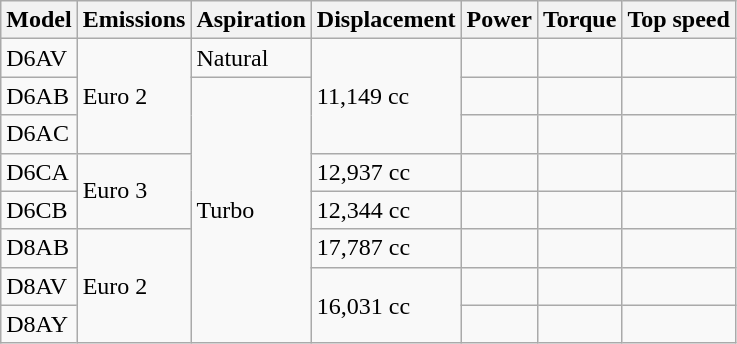<table class="wikitable sortable">
<tr>
<th>Model</th>
<th>Emissions</th>
<th>Aspiration</th>
<th>Displacement</th>
<th>Power</th>
<th>Torque</th>
<th>Top speed</th>
</tr>
<tr>
<td>D6AV</td>
<td rowspan="3">Euro 2</td>
<td>Natural</td>
<td rowspan="3">11,149 cc</td>
<td></td>
<td></td>
<td></td>
</tr>
<tr>
<td>D6AB</td>
<td rowspan="7">Turbo</td>
<td></td>
<td></td>
<td></td>
</tr>
<tr>
<td>D6AC</td>
<td></td>
<td></td>
<td></td>
</tr>
<tr>
<td>D6CA</td>
<td rowspan="2">Euro 3</td>
<td>12,937 cc</td>
<td></td>
<td></td>
<td></td>
</tr>
<tr>
<td>D6CB</td>
<td>12,344 cc</td>
<td></td>
<td></td>
<td></td>
</tr>
<tr>
<td>D8AB</td>
<td rowspan="3">Euro 2</td>
<td>17,787 cc</td>
<td></td>
<td></td>
<td></td>
</tr>
<tr>
<td>D8AV</td>
<td rowspan="2">16,031 cc</td>
<td></td>
<td></td>
<td></td>
</tr>
<tr>
<td>D8AY</td>
<td></td>
<td></td>
<td></td>
</tr>
</table>
